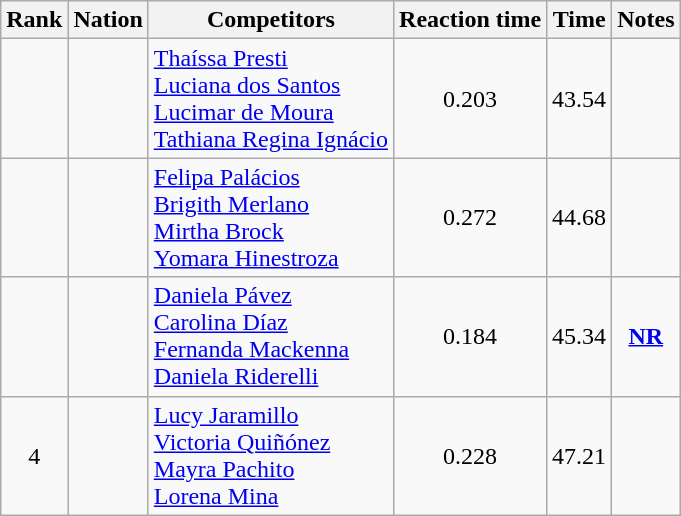<table class="wikitable sortable" style="text-align:center">
<tr>
<th>Rank</th>
<th>Nation</th>
<th>Competitors</th>
<th>Reaction time</th>
<th>Time</th>
<th>Notes</th>
</tr>
<tr>
<td></td>
<td align=left></td>
<td align=left><a href='#'>Thaíssa Presti</a><br><a href='#'>Luciana dos Santos</a><br><a href='#'>Lucimar de Moura</a><br><a href='#'>Tathiana Regina Ignácio</a></td>
<td>0.203</td>
<td>43.54</td>
<td></td>
</tr>
<tr>
<td></td>
<td align=left></td>
<td align=left><a href='#'>Felipa Palácios</a><br><a href='#'>Brigith Merlano</a><br><a href='#'>Mirtha Brock</a><br><a href='#'>Yomara Hinestroza</a></td>
<td>0.272</td>
<td>44.68</td>
<td></td>
</tr>
<tr>
<td></td>
<td align=left></td>
<td align=left><a href='#'>Daniela Pávez</a><br><a href='#'>Carolina Díaz</a><br><a href='#'>Fernanda Mackenna</a><br><a href='#'>Daniela Riderelli</a></td>
<td>0.184</td>
<td>45.34</td>
<td><a href='#'><strong>NR</strong></a></td>
</tr>
<tr>
<td>4</td>
<td align=left></td>
<td align=left><a href='#'>Lucy Jaramillo</a><br><a href='#'>Victoria Quiñónez</a><br><a href='#'>Mayra Pachito</a><br><a href='#'>Lorena Mina</a></td>
<td>0.228</td>
<td>47.21</td>
<td></td>
</tr>
</table>
